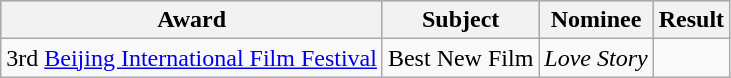<table class="wikitable">
<tr style="background:#b0c4de; text-align:center;">
<th>Award</th>
<th>Subject</th>
<th>Nominee</th>
<th>Result</th>
</tr>
<tr>
<td rowspan=1>3rd <a href='#'>Beijing International Film Festival</a></td>
<td>Best New Film</td>
<td><em>Love Story</em></td>
<td></td>
</tr>
</table>
